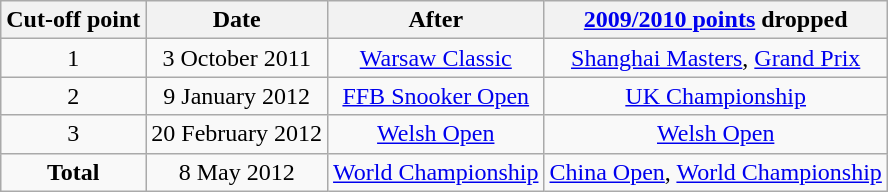<table class="wikitable" style="text-align: center;">
<tr>
<th>Cut-off point</th>
<th>Date</th>
<th>After</th>
<th><a href='#'>2009/2010 points</a> dropped</th>
</tr>
<tr>
<td>1</td>
<td>3 October 2011</td>
<td><a href='#'>Warsaw Classic</a></td>
<td><a href='#'>Shanghai Masters</a>, <a href='#'>Grand Prix</a></td>
</tr>
<tr>
<td>2</td>
<td>9 January 2012</td>
<td><a href='#'>FFB Snooker Open</a></td>
<td><a href='#'>UK Championship</a></td>
</tr>
<tr>
<td>3</td>
<td>20 February 2012</td>
<td><a href='#'>Welsh Open</a></td>
<td><a href='#'>Welsh Open</a></td>
</tr>
<tr>
<td><strong>Total</strong></td>
<td>8 May 2012</td>
<td><a href='#'>World Championship</a></td>
<td><a href='#'>China Open</a>, <a href='#'>World Championship</a></td>
</tr>
</table>
